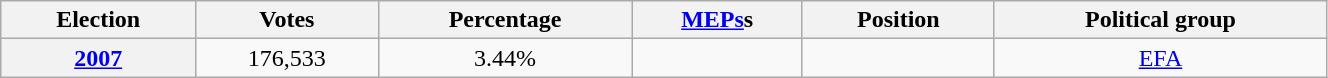<table class=wikitable style="text-align: right;" width=70%>
<tr>
<th>Election</th>
<th>Votes</th>
<th>Percentage</th>
<th><a href='#'>MEPs</a>s</th>
<th>Position</th>
<th>Political group</th>
</tr>
<tr style="text-align:center;">
<th><a href='#'>2007</a></th>
<td>176,533</td>
<td>3.44%</td>
<td></td>
<td></td>
<td><a href='#'>EFA</a></td>
</tr>
</table>
